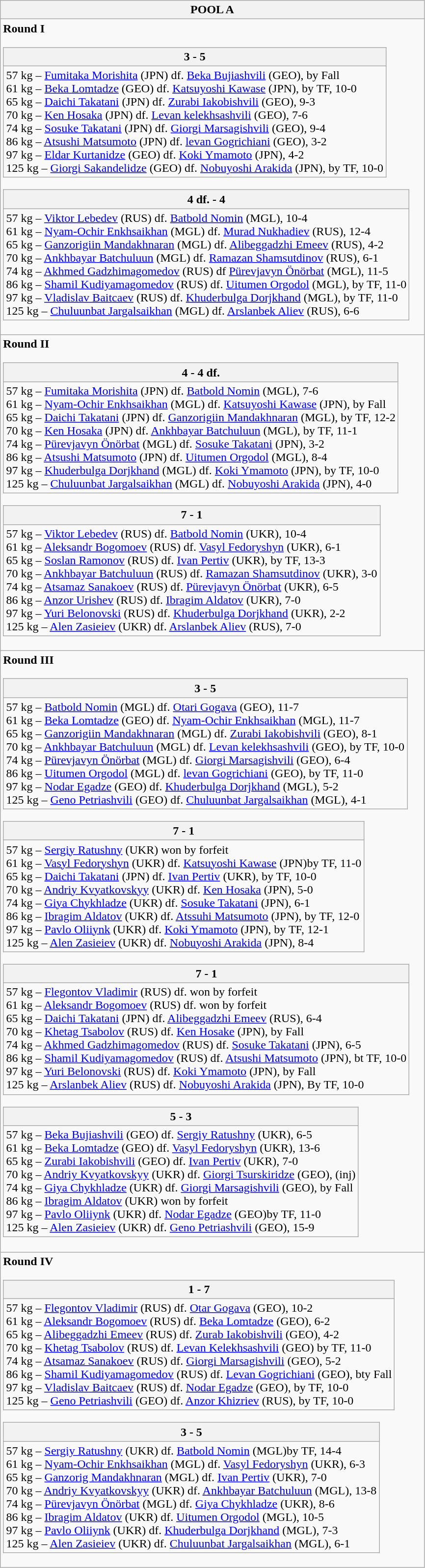<table class="wikitable outercollapse">
<tr>
<th>POOL A</th>
</tr>
<tr>
<td><strong>Round I</strong><br><table class="wikitable collapsible innercollapse">
<tr>
<th> 3 -  5</th>
</tr>
<tr>
<td>57 kg – <a href='#'>Fumitaka Morishita</a> (JPN) df. <a href='#'>Beka Bujiashvili</a> (GEO), by Fall<br>61 kg – <a href='#'>Beka Lomtadze</a> (GEO) df. <a href='#'>Katsuyoshi Kawase</a> (JPN), by TF, 10-0<br>65 kg – <a href='#'>Daichi Takatani</a> (JPN) df. <a href='#'>Zurabi Iakobishvili</a> (GEO), 9-3<br>70 kg – <a href='#'>Ken Hosaka</a> (JPN) df. <a href='#'>Levan kelekhsashvili</a> (GEO), 7-6<br>74 kg – <a href='#'>Sosuke Takatani</a> (JPN) df. <a href='#'>Giorgi Marsagishvili</a> (GEO), 9-4<br>86 kg – <a href='#'>Atsushi Matsumoto</a> (JPN) df. <a href='#'>levan Gogrichiani</a> (GEO), 3-2<br>97 kg – <a href='#'>Eldar Kurtanidze</a> (GEO) df. <a href='#'>Koki Ymamoto</a> (JPN), 4-2<br>125 kg – <a href='#'>Giorgi Sakandelidze</a> (GEO) df. <a href='#'>Nobuyoshi Arakida</a> (JPN), by TF, 10-0</td>
</tr>
</table>
<table class="wikitable collapsible innercollapse">
<tr>
<th> 4 df. -  4</th>
</tr>
<tr>
<td>57 kg – <a href='#'>Viktor Lebedev</a> (RUS) df. <a href='#'>Batbold Nomin</a> (MGL), 10-4<br>61 kg – <a href='#'>Nyam-Ochir Enkhsaikhan</a> (MGL) df. <a href='#'>Murad Nukhadiev</a> (RUS), 12-4<br>65 kg – <a href='#'>Ganzorigiin Mandakhnaran</a> (MGL) df. <a href='#'>Alibeggadzhi Emeev</a> (RUS), 4-2<br>70 kg – <a href='#'>Ankhbayar Batchuluun</a> (MGL) df. <a href='#'>Ramazan Shamsutdinov</a> (RUS), 6-1<br>74 kg – <a href='#'>Akhmed Gadzhimagomedov</a> (RUS) df <a href='#'>Pürevjavyn Önörbat</a> (MGL), 11-5<br>86 kg – <a href='#'>Shamil Kudiyamagomedov</a> (RUS) df. <a href='#'>Uitumen Orgodol</a> (MGL), by TF, 11-0<br>97 kg – <a href='#'>Vladislav Baitcaev</a> (RUS) df. <a href='#'>Khuderbulga Dorjkhand</a> (MGL), by TF, 11-0<br>125 kg – <a href='#'>Chuluunbat Jargalsaikhan</a> (MGL) df. <a href='#'>Arslanbek Aliev</a> (RUS), 6-6</td>
</tr>
</table>
</td>
</tr>
<tr>
<td><strong>Round II</strong><br><table class="wikitable collapsible innercollapse">
<tr>
<th> 4 -  4 df.</th>
</tr>
<tr>
<td>57 kg – <a href='#'>Fumitaka Morishita</a> (JPN) df. <a href='#'>Batbold Nomin</a> (MGL), 7-6<br>61 kg – <a href='#'>Nyam-Ochir Enkhsaikhan</a> (MGL) df. <a href='#'>Katsuyoshi Kawase</a> (JPN), by Fall<br>65 kg – <a href='#'>Daichi Takatani</a> (JPN) df. <a href='#'>Ganzorigiin Mandakhnaran</a> (MGL), by TF, 12-2<br>70 kg – <a href='#'>Ken Hosaka</a> (JPN) df. <a href='#'>Ankhbayar Batchuluun</a> (MGL), by TF, 11-1<br>74 kg – <a href='#'>Pürevjavyn Önörbat</a> (MGL) df. <a href='#'>Sosuke Takatani</a> (JPN), 3-2<br>86 kg – <a href='#'>Atsushi Matsumoto</a> (JPN) df. <a href='#'>Uitumen Orgodol</a> (MGL), 8-4<br>97 kg – <a href='#'>Khuderbulga Dorjkhand</a> (MGL) df. <a href='#'>Koki Ymamoto</a> (JPN), by TF, 10-0<br>125 kg – <a href='#'>Chuluunbat Jargalsaikhan</a> (MGL) df. <a href='#'>Nobuyoshi Arakida</a> (JPN), 4-0</td>
</tr>
</table>
<table class="wikitable collapsible innercollapse">
<tr>
<th> 7 -  1</th>
</tr>
<tr>
<td>57 kg – <a href='#'>Viktor Lebedev</a> (RUS) df. <a href='#'>Batbold Nomin</a> (UKR), 10-4<br>61 kg – <a href='#'>Aleksandr Bogomoev</a> (RUS) df. <a href='#'>Vasyl Fedoryshyn</a> (UKR), 6-1<br>65 kg – <a href='#'>Soslan Ramonov</a> (RUS) df. <a href='#'>Ivan Pertiv</a> (UKR), by TF, 13-3<br>70 kg – <a href='#'>Ankhbayar Batchuluun</a> (RUS) df. <a href='#'>Ramazan Shamsutdinov</a> (UKR), 3-0<br>74 kg – <a href='#'>Atsamaz Sanakoev</a> (RUS) df. <a href='#'>Pürevjavyn Önörbat</a> (UKR), 6-5<br>86 kg – <a href='#'>Anzor Urishev</a> (RUS) df. <a href='#'>Ibragim Aldatov</a> (UKR), 7-0<br>97 kg – <a href='#'>Yuri Belonovski</a> (RUS) df. <a href='#'>Khuderbulga Dorjkhand</a> (UKR), 2-2<br>125 kg – <a href='#'>Alen Zasieiev</a> (UKR) df. <a href='#'>Arslanbek Aliev</a> (RUS), 7-0</td>
</tr>
</table>
</td>
</tr>
<tr>
<td><strong>Round III</strong><br><table class="wikitable collapsible innercollapse">
<tr>
<th> 3 -  5</th>
</tr>
<tr>
<td>57 kg – <a href='#'>Batbold Nomin</a> (MGL) df. <a href='#'>Otari Gogava</a> (GEO), 11-7<br>61 kg – <a href='#'>Beka Lomtadze</a> (GEO) df. <a href='#'>Nyam-Ochir Enkhsaikhan</a> (MGL), 11-7<br>65 kg – <a href='#'>Ganzorigiin Mandakhnaran</a> (MGL) df. <a href='#'>Zurabi Iakobishvili</a> (GEO), 8-1<br>70 kg – <a href='#'>Ankhbayar Batchuluun</a> (MGL) df. <a href='#'>Levan kelekhsashvili</a> (GEO), by TF, 10-0<br>74 kg – <a href='#'>Pürevjavyn Önörbat</a> (MGL) df. <a href='#'>Giorgi Marsagishvili</a> (GEO), 6-4<br>86 kg – <a href='#'>Uitumen Orgodol</a> (MGL) df. <a href='#'>levan Gogrichiani</a> (GEO), by TF, 11-0<br>97 kg – <a href='#'>Nodar Egadze</a> (GEO) df. <a href='#'>Khuderbulga Dorjkhand</a> (MGL), 5-2<br>125 kg – <a href='#'>Geno Petriashvili</a> (GEO) df. <a href='#'>Chuluunbat Jargalsaikhan</a> (MGL), 4-1</td>
</tr>
</table>
<table class="wikitable collapsible innercollapse">
<tr>
<th> 7 -  1</th>
</tr>
<tr>
<td>57 kg – <a href='#'>Sergiy Ratushny</a> (UKR) won by forfeit<br>61 kg – <a href='#'>Vasyl Fedoryshyn</a> (UKR) df. <a href='#'>Katsuyoshi Kawase</a> (JPN)by TF, 11-0<br>65 kg – <a href='#'>Daichi Takatani</a> (JPN) df. <a href='#'>Ivan Pertiv</a> (UKR), by TF, 10-0<br>70 kg – <a href='#'>Andriy Kvyatkovskyy</a> (UKR) df. <a href='#'>Ken Hosaka</a> (JPN), 5-0<br>74 kg – <a href='#'>Giya Chykhladze</a> (UKR) df. <a href='#'>Sosuke Takatani</a> (JPN), 6-1<br>86 kg – <a href='#'>Ibragim Aldatov</a> (UKR) df. <a href='#'>Atssuhi Matsumoto</a> (JPN), by TF, 12-0<br>97 kg – <a href='#'>Pavlo Oliiynk</a> (UKR) df. <a href='#'>Koki Ymamoto</a> (JPN), by TF, 12-1<br>125 kg – <a href='#'>Alen Zasieiev</a> (UKR) df. <a href='#'>Nobuyoshi Arakida</a> (JPN), 8-4</td>
</tr>
</table>
<table class="wikitable collapsible innercollapse">
<tr>
<th> 7 -  1</th>
</tr>
<tr>
<td>57 kg – <a href='#'>Flegontov Vladimir</a> (RUS) df. won by forfeit<br>61 kg – <a href='#'>Aleksandr Bogomoev</a> (RUS) df. won by forfeit<br>65 kg – <a href='#'>Daichi Takatani</a> (JPN) df. <a href='#'>Alibeggadzhi Emeev</a> (RUS), 6-4<br>70 kg – <a href='#'>Khetag Tsabolov</a> (RUS) df. <a href='#'>Ken Hosake</a> (JPN), by Fall<br>74 kg – <a href='#'>Akhmed Gadzhimagomedov</a> (RUS) df. <a href='#'>Sosuke Takatani</a> (JPN), 6-5<br>86 kg – <a href='#'>Shamil Kudiyamagomedov</a> (RUS) df. <a href='#'>Atsushi Matsumoto</a> (JPN), bt TF, 10-0<br>97 kg – <a href='#'>Yuri Belonovski</a> (RUS) df. <a href='#'>Koki Ymamoto</a> (JPN), by Fall<br>125 kg – <a href='#'>Arslanbek Aliev</a> (RUS) df. <a href='#'>Nobuyoshi Arakida</a> (JPN), By TF, 10-0</td>
</tr>
</table>
<table class="wikitable collapsible innercollapse">
<tr>
<th> 5 -  3</th>
</tr>
<tr>
<td>57 kg – <a href='#'>Beka Bujiashvili</a> (GEO) df. <a href='#'>Sergiy Ratushny</a> (UKR), 6-5<br>61 kg – <a href='#'>Beka Lomtadze</a> (GEO) df. <a href='#'>Vasyl Fedoryshyn</a> (UKR), 13-6<br>65 kg – <a href='#'>Zurabi Iakobishvili</a> (GEO) df. <a href='#'>Ivan Pertiv</a> (UKR), 7-0<br>70 kg – <a href='#'>Andriy Kvyatkovskyy</a> (UKR) df. <a href='#'>Giorgi Tsurskiridze</a> (GEO), (inj)<br>74 kg – <a href='#'>Giya Chykhladze</a> (UKR) df. <a href='#'>Giorgi Marsagishvili</a> (GEO), by Fall<br>86 kg – <a href='#'>Ibragim Aldatov</a> (UKR) won by forfeit<br>97 kg – <a href='#'>Pavlo Oliiynk</a> (UKR) df. <a href='#'>Nodar Egadze</a> (GEO)by TF, 11-0<br>125 kg – <a href='#'>Alen Zasieiev</a> (UKR) df. <a href='#'>Geno Petriashvili</a> (GEO), 15-9</td>
</tr>
</table>
</td>
</tr>
<tr>
<td><strong>Round IV</strong><br><table class="wikitable collapsible innercollapse">
<tr>
<th> 1 -  7</th>
</tr>
<tr>
<td>57 kg – <a href='#'>Flegontov Vladimir</a> (RUS) df. <a href='#'>Otar Gogava</a> (GEO), 10-2<br>61 kg – <a href='#'>Aleksandr Bogomoev</a> (RUS) df. <a href='#'>Beka Lomtadze</a> (GEO), 6-2<br>65 kg – <a href='#'>Alibeggadzhi Emeev</a> (RUS) df. <a href='#'>Zurab Iakobishvili</a> (GEO), 4-2<br>70 kg – <a href='#'>Khetag Tsabolov</a> (RUS) df. <a href='#'>Levan Kelekhsashvili</a> (GEO) by TF, 11-0<br>74 kg – <a href='#'>Atsamaz Sanakoev</a> (RUS) df. <a href='#'>Giorgi Marsagishvili</a> (GEO), 5-2<br>86 kg – <a href='#'>Shamil Kudiyamagomedov</a> (RUS) df. <a href='#'>Levan Gogrichiani</a> (GEO), bty Fall<br>97 kg – <a href='#'>Vladislav Baitcaev</a> (RUS) df. <a href='#'>Nodar Egadze</a> (GEO), by TF, 10-0<br>125 kg – <a href='#'>Geno Petriashvili</a> (GEO) df. <a href='#'>Anzor Khizriev</a> (RUS), by TF, 10-0</td>
</tr>
</table>
<table class="wikitable collapsible innercollapse">
<tr>
<th> 3 -  5</th>
</tr>
<tr>
<td>57 kg – <a href='#'>Sergiy Ratushny</a> (UKR) df. <a href='#'>Batbold Nomin</a> (MGL)by TF, 14-4<br>61 kg – <a href='#'>Nyam-Ochir Enkhsaikhan</a> (MGL) df. <a href='#'>Vasyl Fedoryshyn</a> (UKR), 6-3<br>65 kg – <a href='#'>Ganzorig Mandakhnaran</a> (MGL) df. <a href='#'>Ivan Pertiv</a> (UKR), 7-0<br>70 kg – <a href='#'>Andriy Kvyatkovskyy</a> (UKR) df. <a href='#'>Ankhbayar Batchuluun</a> (MGL), 13-8<br>74 kg – <a href='#'>Pürevjavyn Önörbat</a> (MGL) df. <a href='#'>Giya Chykhladze</a> (UKR), 8-6<br>86 kg – <a href='#'>Ibragim Aldatov</a> (UKR) df. <a href='#'>Uitumen Orgodol</a> (MGL), 10-5<br>97 kg – <a href='#'>Pavlo Oliiynk</a> (UKR) df. <a href='#'>Khuderbulga Dorjkhand</a> (MGL), 7-3<br>125 kg – <a href='#'>Alen Zasieiev</a> (UKR) df. <a href='#'>Chuluunbat Jargalsaikhan</a> (MGL), 6-1</td>
</tr>
</table>
</td>
</tr>
</table>
